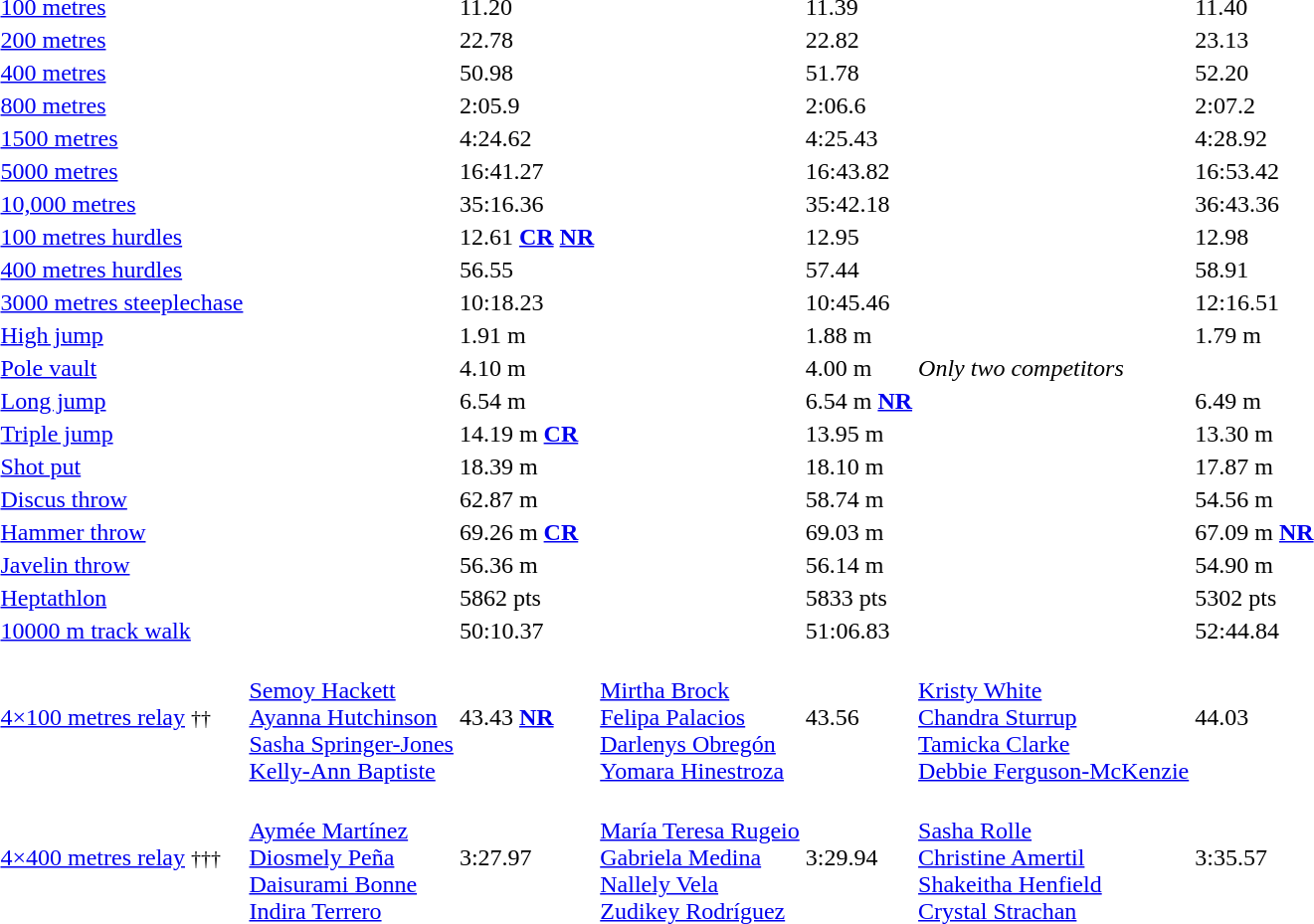<table>
<tr>
<td><a href='#'>100 metres</a></td>
<td></td>
<td>11.20</td>
<td></td>
<td>11.39</td>
<td></td>
<td>11.40</td>
</tr>
<tr>
<td><a href='#'>200 metres</a></td>
<td></td>
<td>22.78</td>
<td></td>
<td>22.82</td>
<td></td>
<td>23.13</td>
</tr>
<tr>
<td><a href='#'>400 metres</a></td>
<td></td>
<td>50.98</td>
<td></td>
<td>51.78</td>
<td></td>
<td>52.20</td>
</tr>
<tr>
<td><a href='#'>800 metres</a></td>
<td></td>
<td>2:05.9</td>
<td></td>
<td>2:06.6</td>
<td></td>
<td>2:07.2</td>
</tr>
<tr>
<td><a href='#'>1500 metres</a></td>
<td></td>
<td>4:24.62</td>
<td></td>
<td>4:25.43</td>
<td></td>
<td>4:28.92</td>
</tr>
<tr>
<td><a href='#'>5000 metres</a></td>
<td></td>
<td>16:41.27</td>
<td></td>
<td>16:43.82</td>
<td></td>
<td>16:53.42</td>
</tr>
<tr>
<td><a href='#'>10,000 metres</a></td>
<td></td>
<td>35:16.36</td>
<td></td>
<td>35:42.18</td>
<td></td>
<td>36:43.36</td>
</tr>
<tr>
<td><a href='#'>100 metres hurdles</a></td>
<td></td>
<td>12.61 <strong><a href='#'>CR</a></strong> <strong><a href='#'>NR</a></strong></td>
<td></td>
<td>12.95</td>
<td></td>
<td>12.98</td>
</tr>
<tr>
<td><a href='#'>400 metres hurdles</a></td>
<td></td>
<td>56.55</td>
<td></td>
<td>57.44</td>
<td></td>
<td>58.91</td>
</tr>
<tr>
<td><a href='#'>3000 metres steeplechase</a></td>
<td></td>
<td>10:18.23</td>
<td></td>
<td>10:45.46</td>
<td></td>
<td>12:16.51</td>
</tr>
<tr>
<td><a href='#'>High jump</a></td>
<td></td>
<td>1.91 m</td>
<td></td>
<td>1.88 m</td>
<td></td>
<td>1.79 m</td>
</tr>
<tr>
<td><a href='#'>Pole vault</a></td>
<td></td>
<td>4.10 m</td>
<td></td>
<td>4.00 m</td>
<td colspan=2><em>Only two competitors</em></td>
</tr>
<tr>
<td><a href='#'>Long jump</a></td>
<td></td>
<td>6.54 m</td>
<td></td>
<td>6.54 m <strong><a href='#'>NR</a></strong></td>
<td></td>
<td>6.49 m</td>
</tr>
<tr>
<td><a href='#'>Triple jump</a></td>
<td></td>
<td>14.19 m <strong><a href='#'>CR</a></strong></td>
<td></td>
<td>13.95 m</td>
<td></td>
<td>13.30 m</td>
</tr>
<tr>
<td><a href='#'>Shot put</a></td>
<td></td>
<td>18.39 m</td>
<td></td>
<td>18.10 m</td>
<td></td>
<td>17.87 m</td>
</tr>
<tr>
<td><a href='#'>Discus throw</a></td>
<td></td>
<td>62.87 m</td>
<td></td>
<td>58.74 m</td>
<td></td>
<td>54.56 m</td>
</tr>
<tr>
<td><a href='#'>Hammer throw</a></td>
<td></td>
<td>69.26 m <strong><a href='#'>CR</a></strong></td>
<td></td>
<td>69.03 m</td>
<td></td>
<td>67.09 m <strong><a href='#'>NR</a></strong></td>
</tr>
<tr>
<td><a href='#'>Javelin throw</a></td>
<td></td>
<td>56.36 m</td>
<td></td>
<td>56.14 m</td>
<td></td>
<td>54.90 m</td>
</tr>
<tr>
<td><a href='#'>Heptathlon</a></td>
<td></td>
<td>5862 pts</td>
<td></td>
<td>5833 pts</td>
<td></td>
<td>5302 pts</td>
</tr>
<tr>
<td><a href='#'>10000 m track walk</a></td>
<td></td>
<td>50:10.37</td>
<td></td>
<td>51:06.83</td>
<td></td>
<td>52:44.84</td>
</tr>
<tr>
<td><a href='#'>4×100 metres relay</a> <small>††</small></td>
<td><br><a href='#'>Semoy Hackett</a><br><a href='#'>Ayanna Hutchinson</a><br><a href='#'>Sasha Springer-Jones</a><br><a href='#'>Kelly-Ann Baptiste</a></td>
<td>43.43 <strong><a href='#'>NR</a></strong></td>
<td><br><a href='#'>Mirtha Brock</a><br><a href='#'>Felipa Palacios</a><br><a href='#'>Darlenys Obregón</a><br><a href='#'>Yomara Hinestroza</a></td>
<td>43.56</td>
<td><br><a href='#'>Kristy White</a><br><a href='#'>Chandra Sturrup</a><br><a href='#'>Tamicka Clarke</a><br><a href='#'>Debbie Ferguson-McKenzie</a></td>
<td>44.03</td>
</tr>
<tr>
<td><a href='#'>4×400 metres relay</a> <small>†††</small></td>
<td><br><a href='#'>Aymée Martínez</a><br><a href='#'>Diosmely Peña</a><br><a href='#'>Daisurami Bonne</a><br><a href='#'>Indira Terrero</a></td>
<td>3:27.97</td>
<td><br><a href='#'>María Teresa Rugeio</a><br><a href='#'>Gabriela Medina</a><br><a href='#'>Nallely Vela</a><br><a href='#'>Zudikey Rodríguez</a></td>
<td>3:29.94</td>
<td><br><a href='#'>Sasha Rolle</a><br><a href='#'>Christine Amertil</a><br><a href='#'>Shakeitha Henfield</a><br><a href='#'>Crystal Strachan</a></td>
<td>3:35.57</td>
</tr>
</table>
